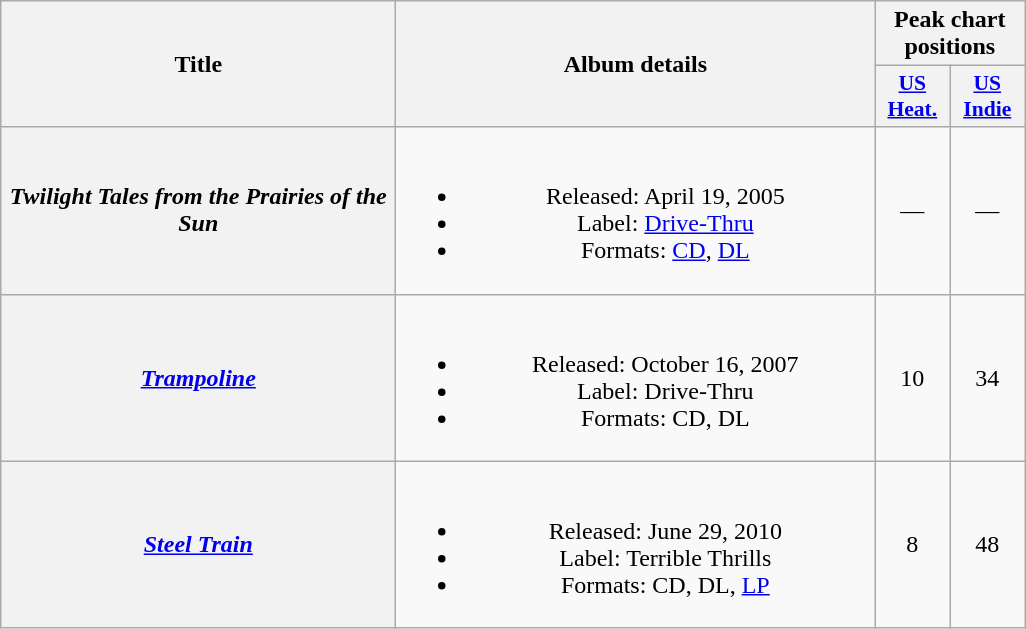<table class="wikitable plainrowheaders" style="text-align:center;">
<tr>
<th scope="col" rowspan="2" style="width:16em;">Title</th>
<th scope="col" rowspan="2" style="width:19.5em;">Album details</th>
<th scope="col" colspan="4">Peak chart positions</th>
</tr>
<tr>
<th scope="col" style="width:3em;font-size:90%;"><a href='#'>US Heat.</a><br></th>
<th scope="col" style="width:3em;font-size:90%;"><a href='#'>US Indie</a><br></th>
</tr>
<tr>
<th scope="row"><em>Twilight Tales from the Prairies of the Sun</em></th>
<td><br><ul><li>Released: April 19, 2005</li><li>Label: <a href='#'>Drive-Thru</a></li><li>Formats: <a href='#'>CD</a>, <a href='#'>DL</a></li></ul></td>
<td>—</td>
<td>—</td>
</tr>
<tr>
<th scope="row"><em><a href='#'>Trampoline</a></em></th>
<td><br><ul><li>Released: October 16, 2007</li><li>Label: Drive-Thru</li><li>Formats: CD, DL</li></ul></td>
<td>10</td>
<td>34</td>
</tr>
<tr>
<th scope="row"><em><a href='#'>Steel Train</a></em></th>
<td><br><ul><li>Released: June 29, 2010</li><li>Label: Terrible Thrills</li><li>Formats: CD, DL, <a href='#'>LP</a></li></ul></td>
<td>8</td>
<td>48</td>
</tr>
</table>
